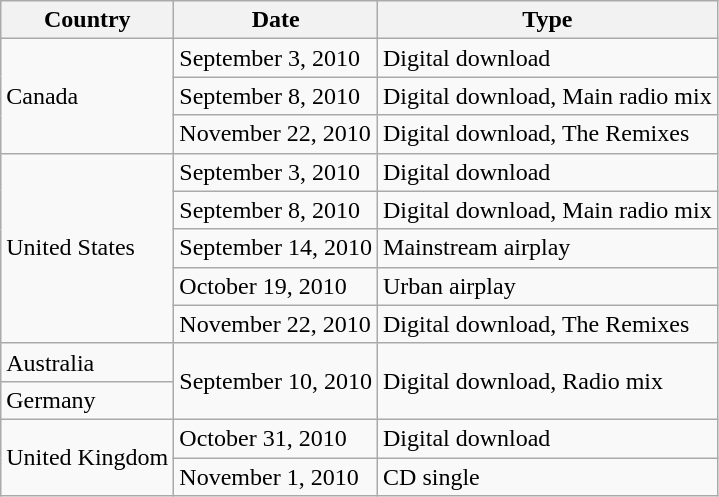<table class="wikitable">
<tr>
<th>Country</th>
<th>Date</th>
<th>Type</th>
</tr>
<tr>
<td rowspan="3">Canada</td>
<td>September 3, 2010</td>
<td>Digital download</td>
</tr>
<tr>
<td>September 8, 2010</td>
<td>Digital download, Main radio mix</td>
</tr>
<tr>
<td>November 22, 2010</td>
<td>Digital download, The Remixes</td>
</tr>
<tr>
<td rowspan="5">United States</td>
<td>September 3, 2010</td>
<td>Digital download</td>
</tr>
<tr>
<td>September 8, 2010</td>
<td>Digital download, Main radio mix</td>
</tr>
<tr>
<td>September 14, 2010</td>
<td>Mainstream airplay</td>
</tr>
<tr>
<td>October 19, 2010</td>
<td>Urban airplay</td>
</tr>
<tr>
<td>November 22, 2010</td>
<td>Digital download, The Remixes</td>
</tr>
<tr>
<td>Australia</td>
<td rowspan="2">September 10, 2010</td>
<td rowspan="2">Digital download, Radio mix</td>
</tr>
<tr>
<td>Germany</td>
</tr>
<tr>
<td rowspan="2">United Kingdom</td>
<td>October 31, 2010</td>
<td>Digital download</td>
</tr>
<tr>
<td>November 1, 2010</td>
<td>CD single</td>
</tr>
</table>
